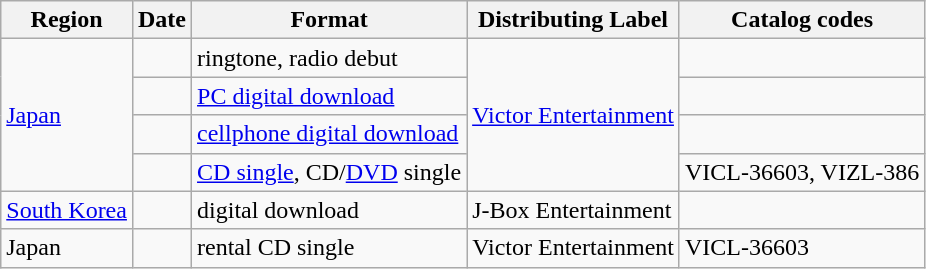<table class="wikitable">
<tr>
<th>Region</th>
<th>Date</th>
<th>Format</th>
<th>Distributing Label</th>
<th>Catalog codes</th>
</tr>
<tr>
<td rowspan="4"><a href='#'>Japan</a></td>
<td></td>
<td>ringtone, radio debut</td>
<td rowspan="4"><a href='#'>Victor Entertainment</a></td>
<td></td>
</tr>
<tr>
<td></td>
<td><a href='#'>PC digital download</a></td>
<td></td>
</tr>
<tr>
<td></td>
<td><a href='#'>cellphone digital download</a></td>
<td></td>
</tr>
<tr>
<td></td>
<td><a href='#'>CD single</a>, CD/<a href='#'>DVD</a> single</td>
<td>VICL-36603, VIZL-386</td>
</tr>
<tr>
<td><a href='#'>South Korea</a></td>
<td></td>
<td>digital download</td>
<td>J-Box Entertainment</td>
<td></td>
</tr>
<tr>
<td>Japan</td>
<td></td>
<td>rental CD single</td>
<td>Victor Entertainment</td>
<td>VICL-36603</td>
</tr>
</table>
